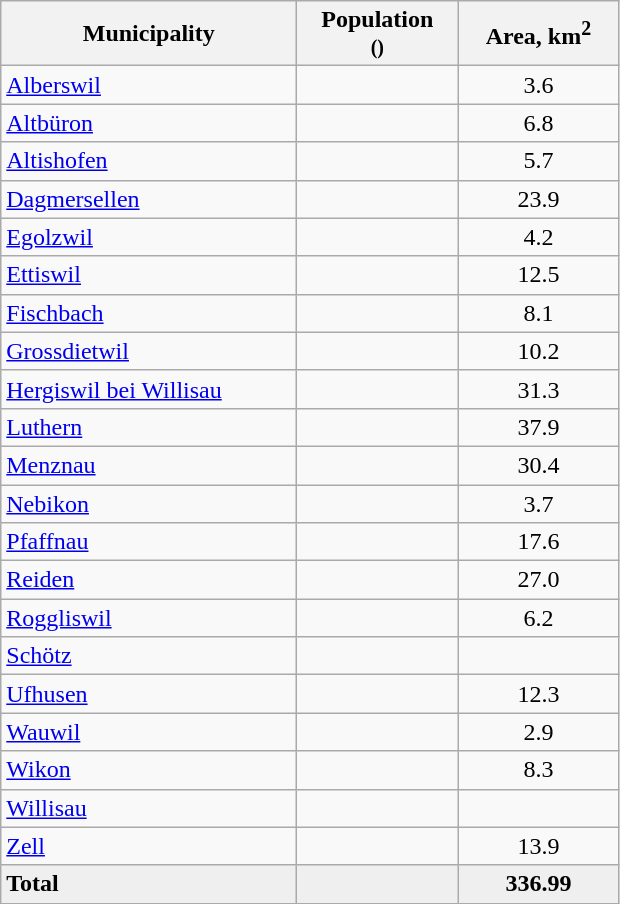<table class="wikitable">
<tr>
<th width="190">Municipality</th>
<th width="100">Population<br><small>()</small></th>
<th width="100">Area, km<sup>2</sup></th>
</tr>
<tr>
<td><a href='#'>Alberswil</a></td>
<td align="center"></td>
<td align="center">3.6</td>
</tr>
<tr>
<td><a href='#'>Altbüron</a></td>
<td align="center"></td>
<td align="center">6.8</td>
</tr>
<tr>
<td><a href='#'>Altishofen</a></td>
<td align="center"></td>
<td align="center">5.7</td>
</tr>
<tr>
<td><a href='#'>Dagmersellen</a></td>
<td align="center"></td>
<td align="center">23.9</td>
</tr>
<tr>
<td><a href='#'>Egolzwil</a></td>
<td align="center"></td>
<td align="center">4.2</td>
</tr>
<tr>
<td><a href='#'>Ettiswil</a></td>
<td align="center"></td>
<td align="center">12.5</td>
</tr>
<tr>
<td><a href='#'>Fischbach</a></td>
<td align="center"></td>
<td align="center">8.1</td>
</tr>
<tr>
<td><a href='#'>Grossdietwil</a></td>
<td align="center"></td>
<td align="center">10.2</td>
</tr>
<tr>
<td><a href='#'>Hergiswil bei Willisau</a></td>
<td align="center"></td>
<td align="center">31.3</td>
</tr>
<tr>
<td><a href='#'>Luthern</a></td>
<td align="center"></td>
<td align="center">37.9</td>
</tr>
<tr>
<td><a href='#'>Menznau</a></td>
<td align="center"></td>
<td align="center">30.4</td>
</tr>
<tr>
<td><a href='#'>Nebikon</a></td>
<td align="center"></td>
<td align="center">3.7</td>
</tr>
<tr>
<td><a href='#'>Pfaffnau</a></td>
<td align="center"></td>
<td align="center">17.6</td>
</tr>
<tr>
<td><a href='#'>Reiden</a></td>
<td align="center"></td>
<td align="center">27.0</td>
</tr>
<tr>
<td><a href='#'>Roggliswil</a></td>
<td align="center"></td>
<td align="center">6.2</td>
</tr>
<tr>
<td><a href='#'>Schötz</a></td>
<td align="center"></td>
<td align="center"></td>
</tr>
<tr>
<td><a href='#'>Ufhusen</a></td>
<td align="center"></td>
<td align="center">12.3</td>
</tr>
<tr>
<td><a href='#'>Wauwil</a></td>
<td align="center"></td>
<td align="center">2.9</td>
</tr>
<tr>
<td><a href='#'>Wikon</a></td>
<td align="center"></td>
<td align="center">8.3</td>
</tr>
<tr>
<td><a href='#'>Willisau</a></td>
<td align="center"></td>
<td align="center"></td>
</tr>
<tr>
<td><a href='#'>Zell</a></td>
<td align="center"></td>
<td align="center">13.9</td>
</tr>
<tr>
<td bgcolor="#EFEFEF"><strong>Total</strong></td>
<td align="center" bgcolor="#EFEFEF"><strong></strong></td>
<td align="center" bgcolor="#EFEFEF"><strong>336.99</strong></td>
</tr>
</table>
